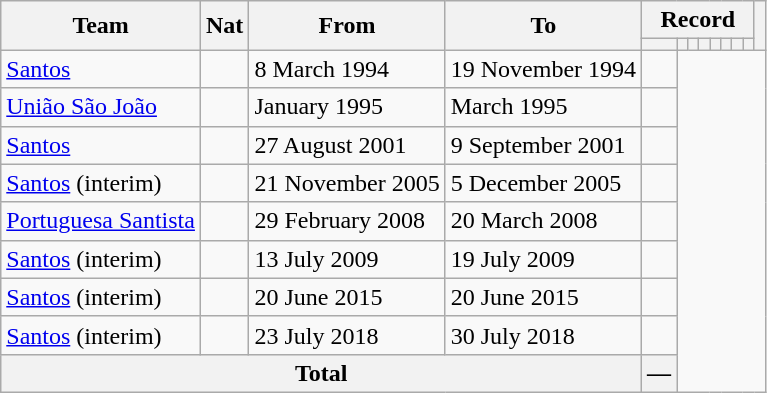<table class="wikitable" style="text-align: center">
<tr>
<th rowspan="2">Team</th>
<th rowspan="2">Nat</th>
<th rowspan="2">From</th>
<th rowspan="2">To</th>
<th colspan="8">Record</th>
<th rowspan=2></th>
</tr>
<tr>
<th></th>
<th></th>
<th></th>
<th></th>
<th></th>
<th></th>
<th></th>
<th></th>
</tr>
<tr>
<td align=left><a href='#'>Santos</a></td>
<td></td>
<td align=left>8 March 1994</td>
<td align=left>19 November 1994<br></td>
<td></td>
</tr>
<tr>
<td align=left><a href='#'>União São João</a></td>
<td></td>
<td align=left>January 1995</td>
<td align=left>March 1995<br></td>
<td></td>
</tr>
<tr>
<td align=left><a href='#'>Santos</a></td>
<td></td>
<td align=left>27 August 2001</td>
<td align=left>9 September 2001<br></td>
<td></td>
</tr>
<tr>
<td align=left><a href='#'>Santos</a> (interim)</td>
<td></td>
<td align=left>21 November 2005</td>
<td align=left>5 December 2005<br></td>
<td></td>
</tr>
<tr>
<td align=left><a href='#'>Portuguesa Santista</a></td>
<td></td>
<td align=left>29 February 2008</td>
<td align=left>20 March 2008<br></td>
<td></td>
</tr>
<tr>
<td align=left><a href='#'>Santos</a> (interim)</td>
<td></td>
<td align=left>13 July 2009</td>
<td align=left>19 July 2009<br></td>
<td></td>
</tr>
<tr>
<td align=left><a href='#'>Santos</a> (interim)</td>
<td></td>
<td align=left>20 June 2015</td>
<td align=left>20 June 2015<br></td>
<td></td>
</tr>
<tr>
<td align=left><a href='#'>Santos</a> (interim)</td>
<td></td>
<td align=left>23 July 2018</td>
<td align=left>30 July 2018<br></td>
<td></td>
</tr>
<tr>
<th colspan="4">Total<br></th>
<th>—</th>
</tr>
</table>
